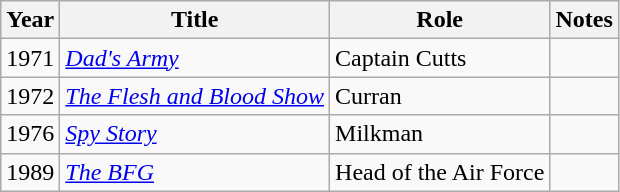<table class="wikitable">
<tr>
<th>Year</th>
<th>Title</th>
<th>Role</th>
<th>Notes</th>
</tr>
<tr>
<td>1971</td>
<td><em><a href='#'>Dad's Army</a></em></td>
<td>Captain Cutts</td>
<td></td>
</tr>
<tr>
<td>1972</td>
<td><em><a href='#'>The Flesh and Blood Show</a></em></td>
<td>Curran</td>
<td></td>
</tr>
<tr>
<td>1976</td>
<td><em><a href='#'>Spy Story</a></em></td>
<td>Milkman</td>
<td></td>
</tr>
<tr>
<td>1989</td>
<td><em><a href='#'>The BFG</a></em></td>
<td>Head of the Air Force</td>
<td></td>
</tr>
</table>
